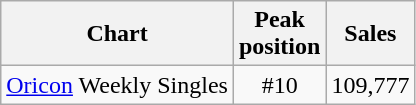<table class="wikitable">
<tr>
<th align="left">Chart</th>
<th align="center">Peak<br>position</th>
<th align="center">Sales</th>
</tr>
<tr>
<td align="left"><a href='#'>Oricon</a> Weekly Singles</td>
<td align="center">#10</td>
<td align="">109,777</td>
</tr>
</table>
